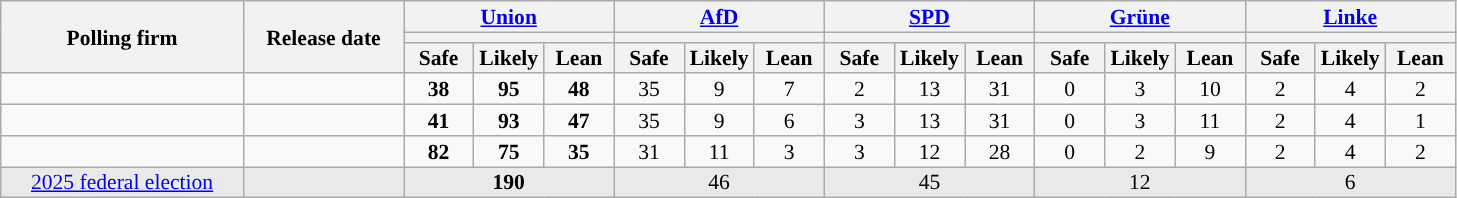<table class="wikitable mw-datatable" style="text-align:center;font-size:90%;line-height:14px;">
<tr>
<th style="width:155px;" rowspan="3">Polling firm</th>
<th style="width:100px;" rowspan="3">Release date</th>
<th colspan="3"><a href='#'>Union</a></th>
<th colspan="3"><a href='#'>AfD</a></th>
<th colspan="3"><a href='#'>SPD</a></th>
<th colspan="3"><a href='#'>Grüne</a></th>
<th colspan="3"><a href='#'>Linke</a></th>
</tr>
<tr>
<th colspan="3" style="background:"></th>
<th colspan="3" style="background:"></th>
<th colspan="3" style="background:"></th>
<th colspan="3" style="background:"></th>
<th colspan="3" style="background:"></th>
</tr>
<tr>
<th style="width:40px;">Safe</th>
<th style="width:40px;">Likely</th>
<th style="width:40px;">Lean</th>
<th style="width:40px;">Safe</th>
<th style="width:40px;">Likely</th>
<th style="width:40px;">Lean</th>
<th style="width:40px;">Safe</th>
<th style="width:40px;">Likely</th>
<th style="width:40px;">Lean</th>
<th style="width:40px;">Safe</th>
<th style="width:40px;">Likely</th>
<th style="width:40px;">Lean</th>
<th style="width:40px;">Safe</th>
<th style="width:40px;">Likely</th>
<th style="width:40px;">Lean</th>
</tr>
<tr>
<td></td>
<td></td>
<td><strong>38</strong></td>
<td><strong>95</strong></td>
<td><strong>48</strong></td>
<td>35</td>
<td>9</td>
<td>7</td>
<td>2</td>
<td>13</td>
<td>31</td>
<td>0</td>
<td>3</td>
<td>10</td>
<td>2</td>
<td>4</td>
<td>2</td>
</tr>
<tr>
<td></td>
<td></td>
<td><strong>41</strong></td>
<td><strong>93</strong></td>
<td><strong>47</strong></td>
<td>35</td>
<td>9</td>
<td>6</td>
<td>3</td>
<td>13</td>
<td>31</td>
<td>0</td>
<td>3</td>
<td>11</td>
<td>2</td>
<td>4</td>
<td>1</td>
</tr>
<tr>
<td></td>
<td></td>
<td><strong>82</strong></td>
<td><strong>75</strong></td>
<td><strong>35</strong></td>
<td>31</td>
<td>11</td>
<td>3</td>
<td>3</td>
<td>12</td>
<td>28</td>
<td>0</td>
<td>2</td>
<td>9</td>
<td>2</td>
<td>4</td>
<td>2</td>
</tr>
<tr style="background:#E9E9E9;">
<td><a href='#'>2025 federal election</a></td>
<td></td>
<td colspan="3" ><strong>190</strong></td>
<td colspan="3">46</td>
<td colspan="3">45</td>
<td colspan="3">12</td>
<td colspan="3">6</td>
</tr>
</table>
